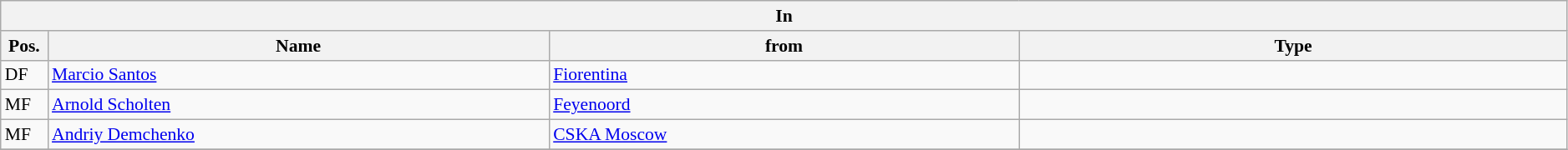<table class="wikitable" style="font-size:90%;width:99%;">
<tr>
<th colspan="4">In</th>
</tr>
<tr>
<th width=3%>Pos.</th>
<th width=32%>Name</th>
<th width=30%>from</th>
<th width=35%>Type</th>
</tr>
<tr>
<td>DF</td>
<td><a href='#'>Marcio Santos</a></td>
<td><a href='#'>Fiorentina</a></td>
<td></td>
</tr>
<tr>
<td>MF</td>
<td><a href='#'>Arnold Scholten</a></td>
<td><a href='#'>Feyenoord</a></td>
<td></td>
</tr>
<tr>
<td>MF</td>
<td><a href='#'>Andriy Demchenko</a></td>
<td><a href='#'>CSKA Moscow</a></td>
<td></td>
</tr>
<tr>
</tr>
</table>
